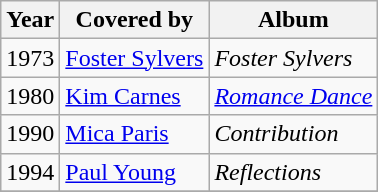<table class="wikitable">
<tr>
<th>Year</th>
<th>Covered by</th>
<th>Album</th>
</tr>
<tr>
<td>1973</td>
<td><a href='#'>Foster Sylvers</a></td>
<td><em>Foster Sylvers</em></td>
</tr>
<tr>
<td>1980</td>
<td><a href='#'>Kim Carnes</a></td>
<td><em><a href='#'>Romance Dance</a></em></td>
</tr>
<tr>
<td>1990</td>
<td><a href='#'>Mica Paris</a></td>
<td><em>Contribution</em></td>
</tr>
<tr>
<td>1994</td>
<td><a href='#'>Paul Young</a></td>
<td><em>Reflections</em></td>
</tr>
<tr>
</tr>
</table>
